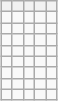<table class="wikitable" style="margin:1em auto; text-align:center;">
<tr>
<th></th>
<th></th>
<th></th>
<th></th>
<th></th>
</tr>
<tr>
<td></td>
<td></td>
<td></td>
<td></td>
<td></td>
</tr>
<tr>
<td></td>
<td></td>
<td></td>
<td></td>
<td></td>
</tr>
<tr>
<td></td>
<td></td>
<td></td>
<td></td>
<td></td>
</tr>
<tr>
<td></td>
<td></td>
<td></td>
<td></td>
<td></td>
</tr>
<tr>
<td></td>
<td></td>
<td></td>
<td></td>
<td></td>
</tr>
<tr>
<td></td>
<td></td>
<td></td>
<td></td>
<td></td>
</tr>
<tr>
<td></td>
<td></td>
<td></td>
<td></td>
<td></td>
</tr>
<tr>
<td></td>
<td></td>
<td></td>
<td></td>
<td></td>
</tr>
</table>
